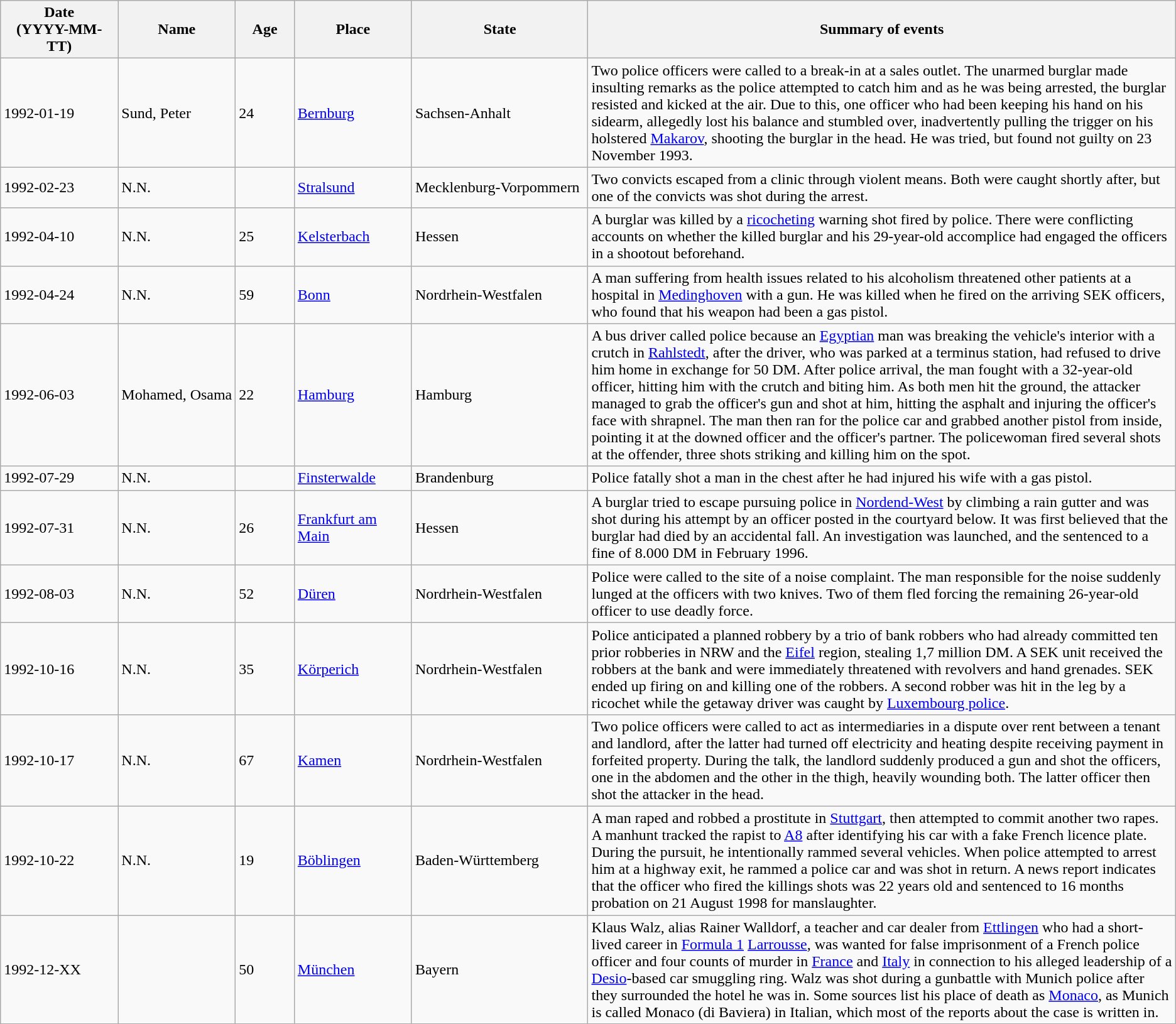<table class="wikitable sortable static-row-numbers static-row-header-text">
<tr>
<th style="width:10%;">Date<br>(YYYY-MM-TT)</th>
<th style="width:10%;">Name</th>
<th style="width:5%;">Age</th>
<th style="width:10%;">Place</th>
<th style="width:15%;">State</th>
<th style="width:50%;">Summary of events</th>
</tr>
<tr>
<td>1992-01-19</td>
<td>Sund, Peter</td>
<td>24</td>
<td><a href='#'>Bernburg</a></td>
<td>Sachsen-Anhalt</td>
<td>Two police officers were called to a break-in at a sales outlet. The unarmed burglar made insulting remarks as the police attempted to catch him and as he was being arrested, the burglar resisted and kicked at the air. Due to this, one officer who had been keeping his hand on his sidearm, allegedly lost his balance and stumbled over, inadvertently pulling the trigger on his holstered <a href='#'>Makarov</a>, shooting the burglar in the head. He was tried, but found not guilty on 23 November 1993.</td>
</tr>
<tr>
<td>1992-02-23</td>
<td>N.N.</td>
<td></td>
<td><a href='#'>Stralsund</a></td>
<td>Mecklenburg-Vorpommern</td>
<td>Two convicts escaped from a clinic through violent means. Both were caught shortly after, but one of the convicts was shot during the arrest.</td>
</tr>
<tr>
<td>1992-04-10</td>
<td>N.N.</td>
<td>25</td>
<td><a href='#'>Kelsterbach</a></td>
<td>Hessen</td>
<td>A burglar was killed by a <a href='#'>ricocheting</a> warning shot fired by police. There were conflicting accounts on whether the killed burglar and his 29-year-old accomplice had engaged the officers in a shootout beforehand.</td>
</tr>
<tr>
<td>1992-04-24</td>
<td>N.N.</td>
<td>59</td>
<td><a href='#'>Bonn</a></td>
<td>Nordrhein-Westfalen</td>
<td>A man suffering from health issues related to his alcoholism threatened other patients at a hospital in <a href='#'>Medinghoven</a> with a gun. He was killed when he fired on the arriving SEK officers, who found that his weapon had been a gas pistol.</td>
</tr>
<tr>
<td>1992-06-03</td>
<td>Mohamed, Osama</td>
<td>22</td>
<td><a href='#'>Hamburg</a></td>
<td>Hamburg</td>
<td>A bus driver called police because an <a href='#'>Egyptian</a> man was breaking the vehicle's interior with a crutch in <a href='#'>Rahlstedt</a>, after the driver, who was parked at a terminus station, had refused to drive him home in exchange for 50 DM. After police arrival, the man fought with a 32-year-old officer, hitting him with the crutch and biting him. As both men hit the ground, the attacker managed to grab the officer's gun and shot at him, hitting the asphalt and injuring the officer's face with shrapnel. The man then ran for the police car and grabbed another pistol from inside, pointing it at the downed officer and the officer's partner. The policewoman fired several shots at the offender, three shots striking and killing him on the spot.</td>
</tr>
<tr>
<td>1992-07-29</td>
<td>N.N.</td>
<td></td>
<td><a href='#'>Finsterwalde</a></td>
<td>Brandenburg</td>
<td>Police fatally shot a man in the chest after he had injured his wife with a gas pistol.</td>
</tr>
<tr>
<td>1992-07-31</td>
<td>N.N.</td>
<td>26</td>
<td><a href='#'>Frankfurt am Main</a></td>
<td>Hessen</td>
<td>A burglar tried to escape pursuing police in <a href='#'>Nordend-West</a> by climbing a rain gutter and was shot during his attempt by an officer posted in the courtyard below. It was first believed that the burglar had died by an accidental fall. An investigation was launched, and the sentenced to a fine of 8.000 DM in February 1996.</td>
</tr>
<tr>
<td>1992-08-03</td>
<td>N.N.</td>
<td>52</td>
<td><a href='#'>Düren</a></td>
<td>Nordrhein-Westfalen</td>
<td>Police were called to the site of a noise complaint. The man responsible for the noise suddenly lunged at the officers with two knives. Two of them fled forcing the remaining 26-year-old officer to use deadly force.</td>
</tr>
<tr>
<td>1992-10-16</td>
<td>N.N.</td>
<td>35</td>
<td><a href='#'>Körperich</a></td>
<td>Nordrhein-Westfalen</td>
<td>Police anticipated a planned robbery by a trio of bank robbers who had already committed ten prior robberies in NRW and the <a href='#'>Eifel</a> region, stealing 1,7 million DM. A SEK unit received the robbers at the bank and were immediately threatened with revolvers and hand grenades. SEK ended up firing on and killing one of the robbers. A second robber was hit in the leg by a ricochet while the getaway driver was caught by <a href='#'>Luxembourg police</a>.</td>
</tr>
<tr>
<td>1992-10-17</td>
<td>N.N.</td>
<td>67</td>
<td><a href='#'>Kamen</a></td>
<td>Nordrhein-Westfalen</td>
<td>Two police officers were called to act as intermediaries in a dispute over rent between a tenant and landlord, after the latter had turned off electricity and heating despite receiving payment in forfeited property. During the talk, the landlord suddenly produced a gun and shot the officers, one in the abdomen and the other in the thigh, heavily wounding both. The latter officer then shot the attacker in the head.</td>
</tr>
<tr>
<td>1992-10-22</td>
<td>N.N.</td>
<td>19</td>
<td><a href='#'>Böblingen</a></td>
<td>Baden-Württemberg</td>
<td>A man raped and robbed a prostitute in <a href='#'>Stuttgart</a>, then attempted to commit another two rapes. A manhunt tracked the rapist to <a href='#'>A8</a> after identifying his car with a fake French licence plate. During the pursuit, he intentionally rammed several vehicles. When police attempted to arrest him at a highway exit, he rammed a police car and was shot in return. A news report indicates that the officer who fired the killings shots was 22 years old and sentenced to 16 months probation on 21 August 1998 for manslaughter.</td>
</tr>
<tr>
<td>1992-12-XX</td>
<td></td>
<td>50</td>
<td><a href='#'>München</a></td>
<td>Bayern</td>
<td>Klaus Walz, alias Rainer Walldorf, a teacher and car dealer from <a href='#'>Ettlingen</a> who had a short-lived career in <a href='#'>Formula 1</a> <a href='#'>Larrousse</a>, was wanted for false imprisonment of a French police officer and four counts of murder in <a href='#'>France</a> and <a href='#'>Italy</a> in connection to his alleged leadership of a <a href='#'>Desio</a>-based car smuggling ring. Walz was shot during a gunbattle with Munich police after they surrounded the hotel he was in. Some sources list his place of death as <a href='#'>Monaco</a>, as Munich is called Monaco (di Baviera) in Italian, which most of the reports about the case is written in.</td>
</tr>
</table>
